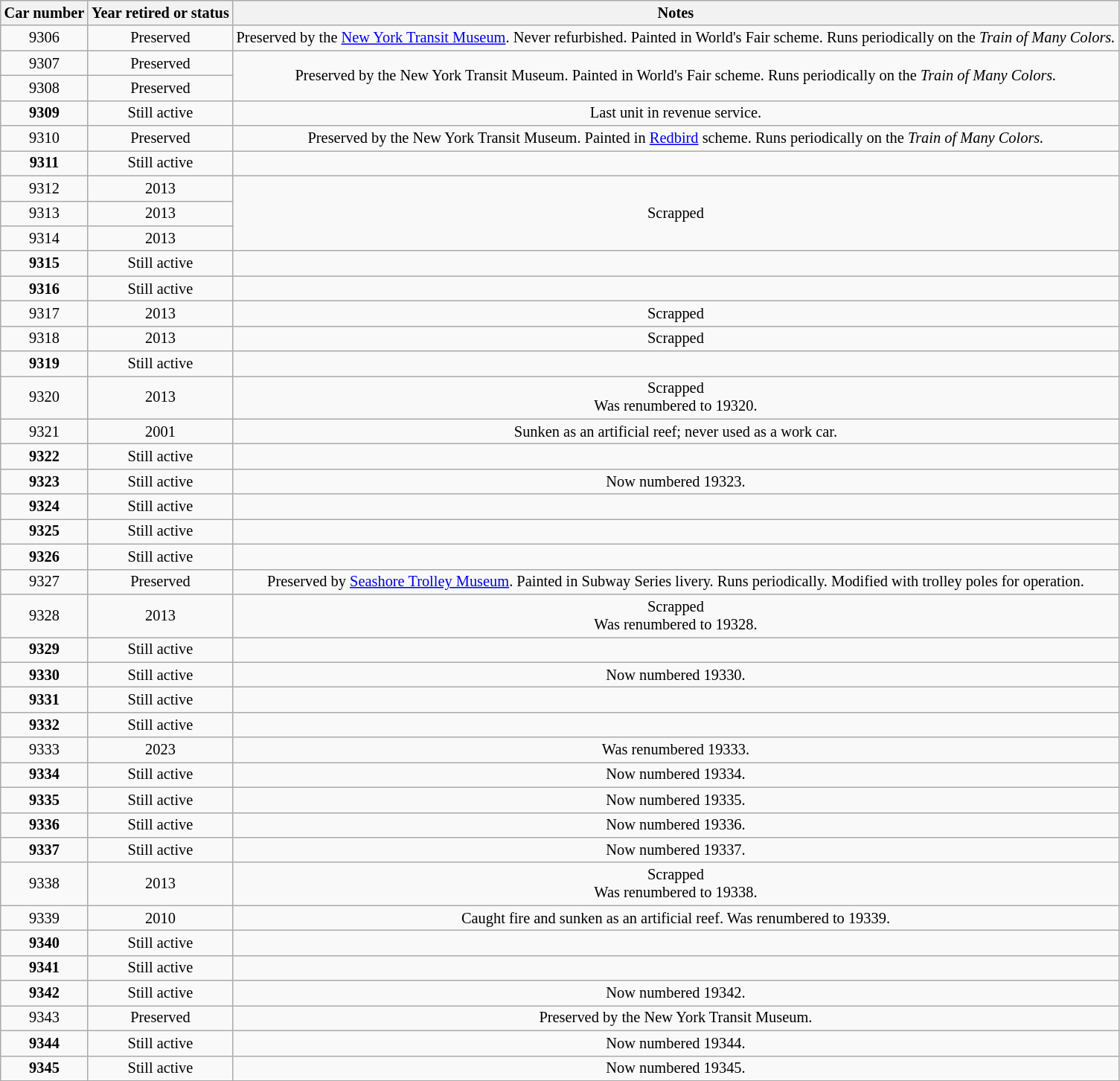<table class=wikitable style="font-size:85%;text-align:center;">
<tr>
<th>Car number</th>
<th>Year retired or status</th>
<th>Notes</th>
</tr>
<tr>
<td>9306</td>
<td>Preserved</td>
<td>Preserved by the <a href='#'>New York Transit Museum</a>. Never refurbished. Painted in World's Fair scheme. Runs periodically on the <em>Train of Many Colors.</em></td>
</tr>
<tr>
<td>9307</td>
<td>Preserved</td>
<td rowspan=2>Preserved by the New York Transit Museum. Painted in World's Fair scheme. Runs periodically on the <em>Train of Many Colors.</em></td>
</tr>
<tr>
<td>9308</td>
<td>Preserved</td>
</tr>
<tr>
<td><strong>9309</strong></td>
<td>Still active</td>
<td>Last unit in revenue service.</td>
</tr>
<tr>
<td>9310</td>
<td>Preserved</td>
<td>Preserved by the New York Transit Museum. Painted in <a href='#'>Redbird</a> scheme. Runs periodically on the <em>Train of Many Colors.</em></td>
</tr>
<tr>
<td><strong>9311</strong></td>
<td>Still active</td>
<td></td>
</tr>
<tr>
<td>9312</td>
<td>2013</td>
<td rowspan=3>Scrapped</td>
</tr>
<tr>
<td>9313</td>
<td>2013</td>
</tr>
<tr>
<td>9314</td>
<td>2013</td>
</tr>
<tr>
<td><strong>9315</strong></td>
<td>Still active</td>
<td></td>
</tr>
<tr>
<td><strong>9316</strong></td>
<td>Still active</td>
<td></td>
</tr>
<tr>
<td>9317</td>
<td>2013</td>
<td>Scrapped</td>
</tr>
<tr>
<td>9318</td>
<td>2013</td>
<td>Scrapped</td>
</tr>
<tr>
<td><strong>9319</strong></td>
<td>Still active</td>
<td></td>
</tr>
<tr>
<td>9320</td>
<td>2013</td>
<td>Scrapped<br>Was renumbered to 19320.</td>
</tr>
<tr>
<td>9321</td>
<td>2001</td>
<td>Sunken as an artificial reef; never used as a work car.</td>
</tr>
<tr>
<td><strong>9322</strong></td>
<td>Still active</td>
<td></td>
</tr>
<tr>
<td><strong>9323</strong></td>
<td>Still active</td>
<td>Now numbered 19323.</td>
</tr>
<tr>
<td><strong>9324</strong></td>
<td>Still active</td>
<td></td>
</tr>
<tr>
<td><strong>9325</strong></td>
<td>Still active</td>
<td></td>
</tr>
<tr>
<td><strong>9326</strong></td>
<td>Still active</td>
<td></td>
</tr>
<tr>
<td>9327</td>
<td>Preserved</td>
<td>Preserved by <a href='#'>Seashore Trolley Museum</a>. Painted in Subway Series livery. Runs periodically. Modified with trolley poles for operation.</td>
</tr>
<tr>
<td>9328</td>
<td>2013</td>
<td>Scrapped<br>Was renumbered to 19328.</td>
</tr>
<tr>
<td><strong>9329</strong></td>
<td>Still active</td>
<td></td>
</tr>
<tr>
<td><strong>9330</strong></td>
<td>Still active</td>
<td>Now numbered 19330.</td>
</tr>
<tr>
<td><strong>9331</strong></td>
<td>Still active</td>
<td></td>
</tr>
<tr>
<td><strong>9332</strong></td>
<td>Still active</td>
<td></td>
</tr>
<tr>
<td>9333</td>
<td>2023</td>
<td>Was renumbered 19333.</td>
</tr>
<tr>
<td><strong>9334</strong></td>
<td>Still active</td>
<td>Now numbered 19334.</td>
</tr>
<tr>
<td><strong>9335</strong></td>
<td>Still active</td>
<td>Now numbered 19335.</td>
</tr>
<tr>
<td><strong>9336</strong></td>
<td>Still active</td>
<td>Now numbered 19336.</td>
</tr>
<tr>
<td><strong>9337</strong></td>
<td>Still active</td>
<td>Now numbered 19337.</td>
</tr>
<tr>
<td>9338</td>
<td>2013</td>
<td>Scrapped<br>Was renumbered to 19338.</td>
</tr>
<tr>
<td>9339</td>
<td>2010</td>
<td>Caught fire and sunken as an artificial reef. Was renumbered to 19339.</td>
</tr>
<tr>
<td><strong>9340</strong></td>
<td>Still active</td>
<td></td>
</tr>
<tr>
<td><strong>9341</strong></td>
<td>Still active</td>
<td></td>
</tr>
<tr>
<td><strong>9342</strong></td>
<td>Still active</td>
<td>Now numbered 19342.</td>
</tr>
<tr>
<td>9343</td>
<td>Preserved</td>
<td>Preserved by the New York Transit Museum.</td>
</tr>
<tr>
<td><strong>9344</strong></td>
<td>Still active</td>
<td>Now numbered 19344.</td>
</tr>
<tr>
<td><strong>9345</strong></td>
<td>Still active</td>
<td>Now numbered 19345.</td>
</tr>
<tr>
</tr>
</table>
